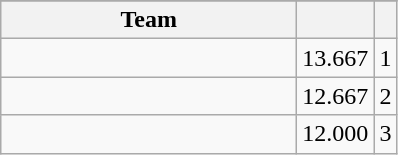<table class="wikitable">
<tr>
</tr>
<tr>
<th width=190>Team</th>
<th></th>
<th></th>
</tr>
<tr>
<td></td>
<td align=right>13.667</td>
<td align=center>1</td>
</tr>
<tr>
<td></td>
<td align=right>12.667</td>
<td align=center>2</td>
</tr>
<tr>
<td></td>
<td align=right>12.000</td>
<td align=center>3</td>
</tr>
</table>
